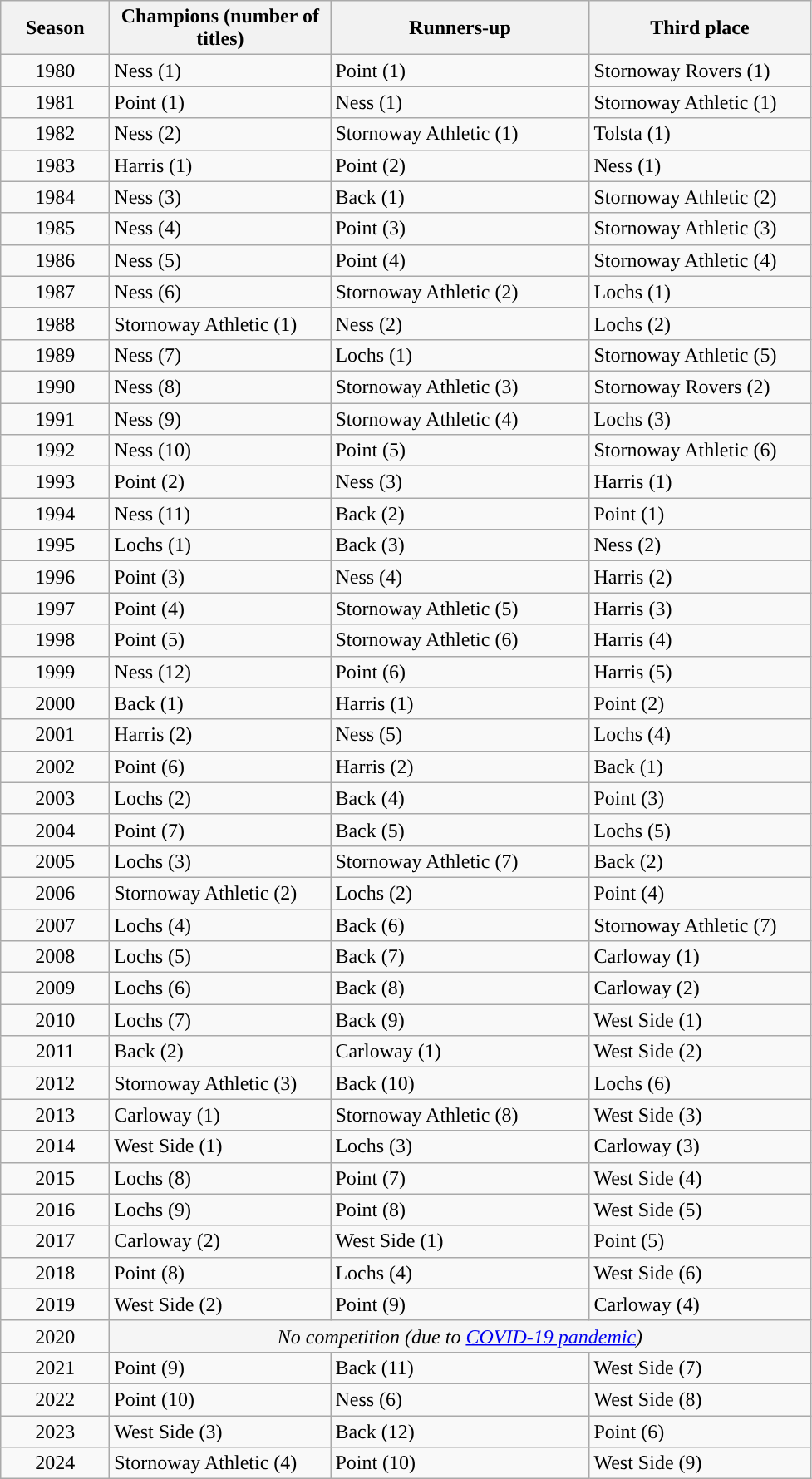<table class="wikitable sortable">
<tr>
<th width="80">Season</th>
<th width="170">Champions (number of titles)</th>
<th width="200">Runners-up</th>
<th width="170">Third place</th>
</tr>
<tr>
<td align=center>1980</td>
<td>Ness (1)</td>
<td>Point (1)</td>
<td>Stornoway Rovers (1)</td>
</tr>
<tr>
<td align=center>1981</td>
<td>Point (1)</td>
<td>Ness (1)</td>
<td>Stornoway Athletic (1)</td>
</tr>
<tr>
<td align=center>1982</td>
<td>Ness (2)</td>
<td>Stornoway Athletic (1)</td>
<td>Tolsta (1)</td>
</tr>
<tr>
<td align=center>1983</td>
<td>Harris (1)</td>
<td>Point (2)</td>
<td>Ness (1)</td>
</tr>
<tr>
<td align=center>1984</td>
<td>Ness (3)</td>
<td>Back (1)</td>
<td>Stornoway Athletic (2)</td>
</tr>
<tr>
<td align=center>1985</td>
<td>Ness (4)</td>
<td>Point (3)</td>
<td>Stornoway Athletic (3)</td>
</tr>
<tr>
<td align=center>1986</td>
<td>Ness (5)</td>
<td>Point (4)</td>
<td>Stornoway Athletic (4)</td>
</tr>
<tr>
<td align=center>1987</td>
<td>Ness (6)</td>
<td>Stornoway Athletic (2)</td>
<td>Lochs (1)</td>
</tr>
<tr>
<td align=center>1988</td>
<td>Stornoway Athletic (1)</td>
<td>Ness (2)</td>
<td>Lochs (2)</td>
</tr>
<tr>
<td align=center>1989</td>
<td>Ness (7)</td>
<td>Lochs (1)</td>
<td>Stornoway Athletic (5)</td>
</tr>
<tr>
<td align=center>1990</td>
<td>Ness (8)</td>
<td>Stornoway Athletic (3)</td>
<td>Stornoway Rovers (2)</td>
</tr>
<tr>
<td align=center>1991</td>
<td>Ness (9)</td>
<td>Stornoway Athletic (4)</td>
<td>Lochs (3)</td>
</tr>
<tr>
<td align=center>1992</td>
<td>Ness (10)</td>
<td>Point (5)</td>
<td>Stornoway Athletic (6)</td>
</tr>
<tr>
<td align=center>1993</td>
<td>Point (2)</td>
<td>Ness (3)</td>
<td>Harris (1)</td>
</tr>
<tr>
<td align=center>1994</td>
<td>Ness (11)</td>
<td>Back (2)</td>
<td>Point (1)</td>
</tr>
<tr>
<td align=center>1995</td>
<td>Lochs (1)</td>
<td>Back (3)</td>
<td>Ness (2)</td>
</tr>
<tr>
<td align=center>1996</td>
<td>Point (3)</td>
<td>Ness (4)</td>
<td>Harris (2)</td>
</tr>
<tr>
<td align=center>1997</td>
<td>Point (4)</td>
<td>Stornoway Athletic (5)</td>
<td>Harris (3)</td>
</tr>
<tr>
<td align=center>1998</td>
<td>Point (5)</td>
<td>Stornoway Athletic (6)</td>
<td>Harris (4)</td>
</tr>
<tr>
<td align=center>1999</td>
<td>Ness (12)</td>
<td>Point (6)</td>
<td>Harris (5)</td>
</tr>
<tr>
<td align=center>2000</td>
<td>Back (1)</td>
<td>Harris (1)</td>
<td>Point (2)</td>
</tr>
<tr>
<td align=center>2001</td>
<td>Harris (2)</td>
<td>Ness (5)</td>
<td>Lochs (4)</td>
</tr>
<tr>
<td align=center>2002</td>
<td>Point (6)</td>
<td>Harris (2)</td>
<td>Back (1)</td>
</tr>
<tr>
<td align=center>2003</td>
<td>Lochs (2)</td>
<td>Back (4)</td>
<td>Point (3)</td>
</tr>
<tr>
<td align=center>2004</td>
<td>Point (7)</td>
<td>Back (5)</td>
<td>Lochs (5)</td>
</tr>
<tr>
<td align=center>2005</td>
<td>Lochs (3)</td>
<td>Stornoway Athletic (7)</td>
<td>Back (2)</td>
</tr>
<tr>
<td align=center>2006</td>
<td>Stornoway Athletic (2)</td>
<td>Lochs (2)</td>
<td>Point (4)</td>
</tr>
<tr>
<td align=center>2007</td>
<td>Lochs (4)</td>
<td>Back (6)</td>
<td>Stornoway Athletic (7)</td>
</tr>
<tr>
<td align=center>2008</td>
<td>Lochs (5)</td>
<td>Back (7)</td>
<td>Carloway (1)</td>
</tr>
<tr>
<td align=center>2009</td>
<td>Lochs (6)</td>
<td>Back (8)</td>
<td>Carloway (2)</td>
</tr>
<tr>
<td align=center>2010</td>
<td>Lochs (7)</td>
<td>Back (9)</td>
<td>West Side (1)</td>
</tr>
<tr>
<td align=center>2011</td>
<td>Back (2)</td>
<td>Carloway (1)</td>
<td>West Side (2)</td>
</tr>
<tr>
<td align=center>2012</td>
<td>Stornoway Athletic (3)</td>
<td>Back (10)</td>
<td>Lochs (6)</td>
</tr>
<tr>
<td align=center>2013</td>
<td>Carloway (1)</td>
<td>Stornoway Athletic (8)</td>
<td>West Side (3)</td>
</tr>
<tr>
<td align=center>2014</td>
<td>West Side (1)</td>
<td>Lochs (3)</td>
<td>Carloway (3)</td>
</tr>
<tr>
<td align=center>2015</td>
<td>Lochs (8)</td>
<td>Point (7)</td>
<td>West Side (4)</td>
</tr>
<tr>
<td align=center>2016</td>
<td>Lochs (9)</td>
<td>Point (8)</td>
<td>West Side (5)</td>
</tr>
<tr>
<td align=center>2017</td>
<td>Carloway (2)</td>
<td>West Side (1)</td>
<td>Point (5)</td>
</tr>
<tr>
<td align=center>2018</td>
<td>Point (8)</td>
<td>Lochs (4)</td>
<td>West Side (6)</td>
</tr>
<tr>
<td align=center>2019</td>
<td>West Side (2)</td>
<td>Point (9)</td>
<td>Carloway (4)</td>
</tr>
<tr>
<td align=center>2020</td>
<td colspan=3 align="center" bgcolor="#f5f5f5"><em>No competition (due to <a href='#'>COVID-19 pandemic</a>)</em></td>
</tr>
<tr>
<td align=center>2021</td>
<td>Point (9)</td>
<td>Back (11)</td>
<td>West Side (7)</td>
</tr>
<tr>
<td align=center>2022</td>
<td>Point (10)</td>
<td>Ness (6)</td>
<td>West Side (8)</td>
</tr>
<tr>
<td align=center>2023</td>
<td>West Side (3)</td>
<td>Back (12)</td>
<td>Point (6)</td>
</tr>
<tr>
<td align=center>2024</td>
<td>Stornoway Athletic (4)</td>
<td>Point (10)</td>
<td>West Side (9)</td>
</tr>
</table>
